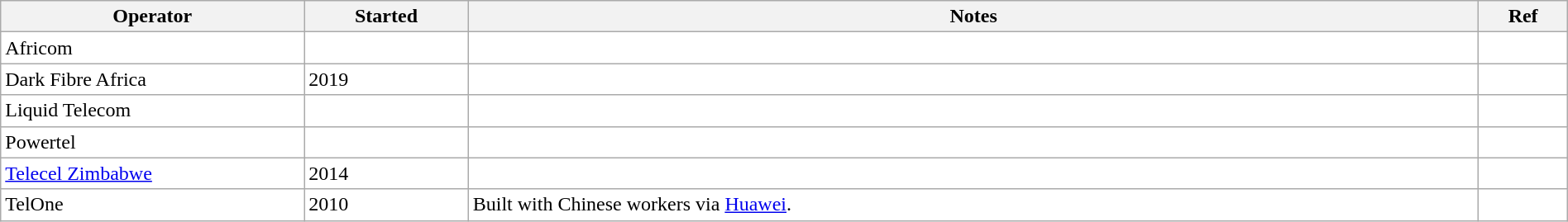<table class="wikitable" style="background: #FFFFFF; width: 100%; white-space: normal;">
<tr>
<th scope="col" width="100px">Operator</th>
<th scope="col" width="20px">Started</th>
<th scope="col" width="350px">Notes</th>
<th scope="col" width="20px">Ref</th>
</tr>
<tr>
<td>Africom</td>
<td></td>
<td></td>
<td></td>
</tr>
<tr>
<td>Dark Fibre Africa</td>
<td>2019</td>
<td></td>
<td></td>
</tr>
<tr>
<td>Liquid Telecom</td>
<td></td>
<td></td>
<td></td>
</tr>
<tr>
<td>Powertel</td>
<td></td>
<td></td>
<td></td>
</tr>
<tr>
<td><a href='#'>Telecel Zimbabwe</a></td>
<td>2014</td>
<td></td>
<td></td>
</tr>
<tr>
<td>TelOne</td>
<td>2010</td>
<td>Built with Chinese workers via <a href='#'>Huawei</a>.</td>
<td></td>
</tr>
</table>
